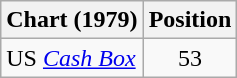<table class="wikitable">
<tr>
<th>Chart (1979)</th>
<th>Position</th>
</tr>
<tr>
<td>US <a href='#'><em>Cash Box</em></a></td>
<td align="center">53</td>
</tr>
</table>
